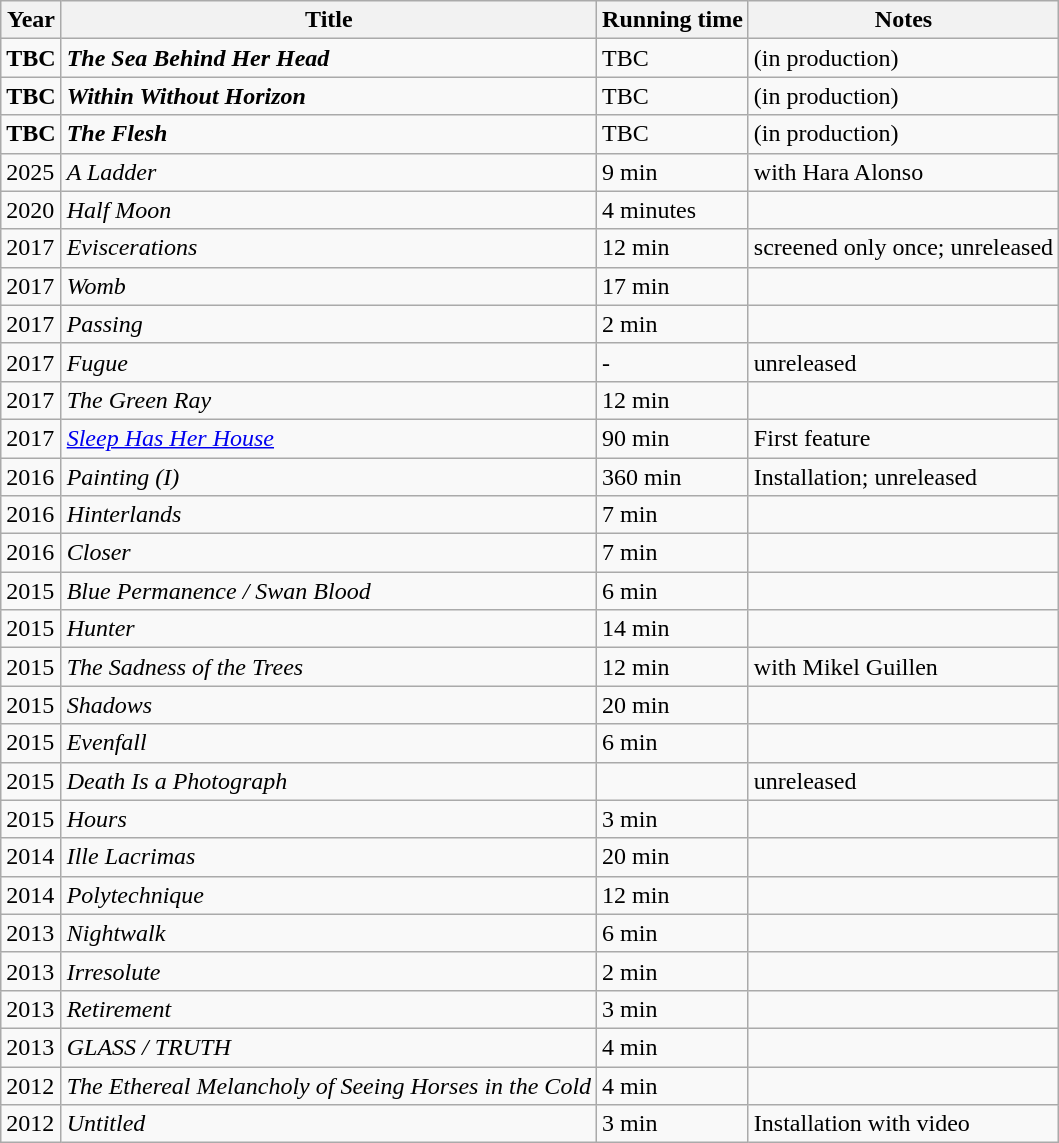<table class="wikitable" align="center">
<tr>
<th>Year</th>
<th>Title</th>
<th>Running time</th>
<th>Notes</th>
</tr>
<tr>
<td><strong>TBC</strong></td>
<td><strong><em>The Sea Behind Her Head</em></strong></td>
<td>TBC</td>
<td>(in production)</td>
</tr>
<tr>
<td><strong>TBC</strong></td>
<td><strong><em>Within Without Horizon</em></strong></td>
<td>TBC</td>
<td>(in production)</td>
</tr>
<tr>
<td><strong>TBC</strong></td>
<td><strong><em>The Flesh</em></strong></td>
<td>TBC</td>
<td>(in production)</td>
</tr>
<tr>
<td>2025</td>
<td><em>A Ladder</em></td>
<td>9 min</td>
<td>with Hara Alonso</td>
</tr>
<tr>
<td>2020</td>
<td><em>Half Moon</em></td>
<td>4 minutes</td>
<td></td>
</tr>
<tr>
<td>2017</td>
<td><em>Eviscerations</em></td>
<td>12 min</td>
<td>screened only once; unreleased </td>
</tr>
<tr>
<td>2017</td>
<td><em>Womb</em></td>
<td>17 min</td>
<td></td>
</tr>
<tr>
<td>2017</td>
<td><em>Passing</em></td>
<td>2 min</td>
<td></td>
</tr>
<tr>
<td>2017</td>
<td><em>Fugue</em></td>
<td>-</td>
<td>unreleased</td>
</tr>
<tr>
<td>2017</td>
<td><em>The Green Ray</em></td>
<td>12 min</td>
<td></td>
</tr>
<tr>
<td>2017</td>
<td><em><a href='#'>Sleep Has Her House</a></em></td>
<td>90 min</td>
<td>First feature</td>
</tr>
<tr>
<td>2016</td>
<td><em>Painting (I)</em></td>
<td>360 min</td>
<td>Installation; unreleased</td>
</tr>
<tr>
<td>2016</td>
<td><em>Hinterlands</em></td>
<td>7 min</td>
<td></td>
</tr>
<tr>
<td>2016</td>
<td><em>Closer</em></td>
<td>7 min</td>
<td></td>
</tr>
<tr>
<td>2015</td>
<td><em>Blue Permanence / Swan Blood</em></td>
<td>6 min</td>
<td></td>
</tr>
<tr>
<td>2015</td>
<td><em>Hunter</em></td>
<td>14 min</td>
<td></td>
</tr>
<tr>
<td>2015</td>
<td><em>The Sadness of the Trees</em></td>
<td>12 min</td>
<td>with Mikel Guillen</td>
</tr>
<tr>
<td>2015</td>
<td><em>Shadows</em></td>
<td>20 min</td>
<td></td>
</tr>
<tr>
<td>2015</td>
<td><em>Evenfall</em></td>
<td>6 min</td>
<td></td>
</tr>
<tr>
<td>2015</td>
<td><em>Death Is a Photograph</em></td>
<td></td>
<td>unreleased</td>
</tr>
<tr>
<td>2015</td>
<td><em>Hours</em></td>
<td>3 min</td>
<td></td>
</tr>
<tr>
<td>2014</td>
<td><em>Ille Lacrimas</em></td>
<td>20 min</td>
<td></td>
</tr>
<tr>
<td>2014</td>
<td><em>Polytechnique</em></td>
<td>12 min</td>
<td></td>
</tr>
<tr>
<td>2013</td>
<td><em>Nightwalk</em></td>
<td>6 min</td>
<td></td>
</tr>
<tr>
<td>2013</td>
<td><em>Irresolute</em></td>
<td>2 min</td>
<td></td>
</tr>
<tr>
<td>2013</td>
<td><em>Retirement</em></td>
<td>3 min</td>
<td></td>
</tr>
<tr>
<td>2013</td>
<td><em>GLASS / TRUTH</em></td>
<td>4 min</td>
<td></td>
</tr>
<tr>
<td>2012</td>
<td><em>The Ethereal Melancholy of Seeing Horses in the Cold</em></td>
<td>4 min</td>
<td></td>
</tr>
<tr>
<td>2012</td>
<td><em>Untitled</em></td>
<td>3 min</td>
<td>Installation with video</td>
</tr>
</table>
